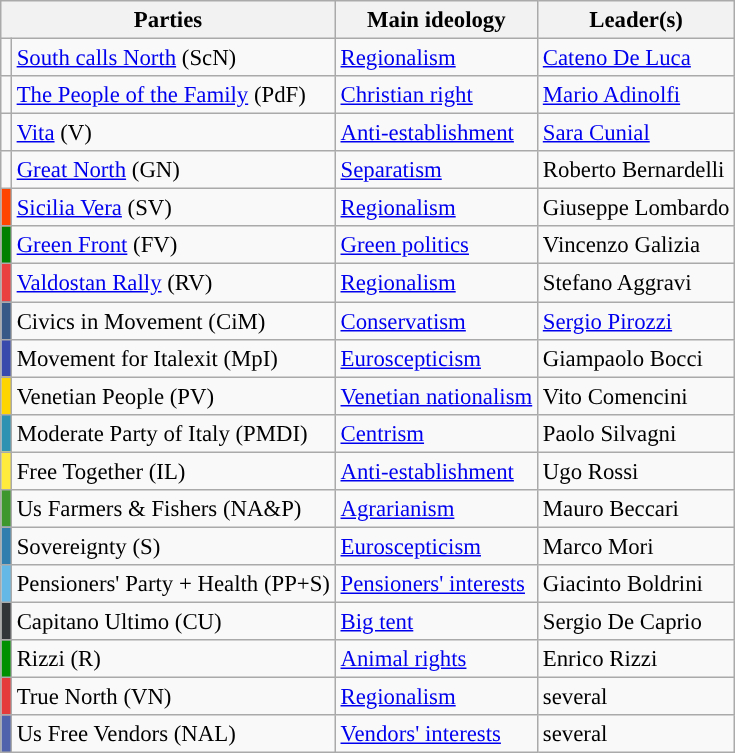<table class="wikitable" style="font-size:95%">
<tr>
<th colspan=2>Parties</th>
<th>Main ideology</th>
<th>Leader(s)</th>
</tr>
<tr>
<td></td>
<td><a href='#'>South calls North</a> (ScN)</td>
<td><a href='#'>Regionalism</a></td>
<td><a href='#'>Cateno De Luca</a></td>
</tr>
<tr>
<td></td>
<td><a href='#'>The People of the Family</a> (PdF)</td>
<td><a href='#'>Christian right</a></td>
<td><a href='#'>Mario Adinolfi</a></td>
</tr>
<tr>
<td></td>
<td><a href='#'>Vita</a> (V)</td>
<td><a href='#'>Anti-establishment</a></td>
<td><a href='#'>Sara Cunial</a></td>
</tr>
<tr>
<td></td>
<td><a href='#'>Great North</a> (GN)</td>
<td><a href='#'>Separatism</a></td>
<td>Roberto Bernardelli</td>
</tr>
<tr>
<td bgcolor="#FF4500"></td>
<td><a href='#'>Sicilia Vera</a> (SV)</td>
<td><a href='#'>Regionalism</a></td>
<td>Giuseppe Lombardo</td>
</tr>
<tr>
<td bgcolor="#008000"></td>
<td><a href='#'>Green Front</a> (FV)</td>
<td><a href='#'>Green politics</a></td>
<td>Vincenzo Galizia</td>
</tr>
<tr>
<td bgcolor="#EA4040"></td>
<td><a href='#'>Valdostan Rally</a> (RV)</td>
<td><a href='#'>Regionalism</a></td>
<td>Stefano Aggravi</td>
</tr>
<tr>
<td bgcolor="#365987"></td>
<td>Civics in Movement (CiM)</td>
<td><a href='#'>Conservatism</a></td>
<td><a href='#'>Sergio Pirozzi</a></td>
</tr>
<tr>
<td bgcolor="#394AAD"></td>
<td>Movement for Italexit (MpI)</td>
<td><a href='#'>Euroscepticism</a></td>
<td>Giampaolo Bocci</td>
</tr>
<tr>
<td bgcolor="#FFD500"></td>
<td>Venetian People (PV)</td>
<td><a href='#'>Venetian nationalism</a></td>
<td>Vito Comencini</td>
</tr>
<tr>
<td bgcolor="#2E92B2"></td>
<td>Moderate Party of Italy (PMDI)</td>
<td><a href='#'>Centrism</a></td>
<td>Paolo Silvagni</td>
</tr>
<tr>
<td bgcolor="#FFEB3B"></td>
<td>Free Together (IL)</td>
<td><a href='#'>Anti-establishment</a></td>
<td>Ugo Rossi</td>
</tr>
<tr>
<td bgcolor="#3E972C"></td>
<td>Us Farmers & Fishers (NA&P)</td>
<td><a href='#'>Agrarianism</a></td>
<td>Mauro Beccari</td>
</tr>
<tr>
<td bgcolor="#307EAD"></td>
<td>Sovereignty (S)</td>
<td><a href='#'>Euroscepticism</a></td>
<td>Marco Mori</td>
</tr>
<tr>
<td bgcolor="#64B8E5"></td>
<td>Pensioners' Party + Health (PP+S)</td>
<td><a href='#'>Pensioners' interests</a></td>
<td>Giacinto Boldrini</td>
</tr>
<tr>
<td bgcolor="#313537"></td>
<td>Capitano Ultimo (CU)</td>
<td><a href='#'>Big tent</a></td>
<td>Sergio De Caprio</td>
</tr>
<tr>
<td bgcolor="#009000"></td>
<td>Rizzi (R)</td>
<td><a href='#'>Animal rights</a></td>
<td>Enrico Rizzi</td>
</tr>
<tr>
<td bgcolor="#E63B3B"></td>
<td>True North (VN)</td>
<td><a href='#'>Regionalism</a></td>
<td>several</td>
</tr>
<tr>
<td bgcolor="#5162AD"></td>
<td>Us Free Vendors (NAL)</td>
<td><a href='#'>Vendors' interests</a></td>
<td>several</td>
</tr>
</table>
